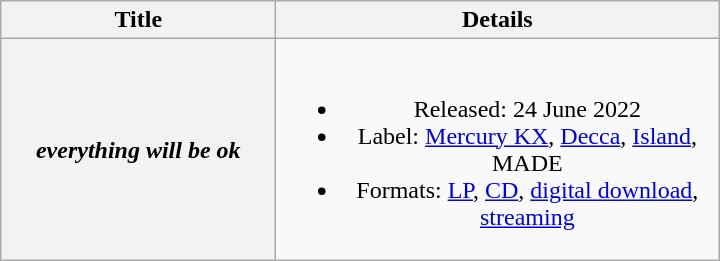<table class="wikitable plainrowheaders" style="text-align:center;">
<tr>
<th scope="col" style="width:11em;">Title</th>
<th scope="col" style="width:18em;">Details</th>
</tr>
<tr>
<th scope="row"><em>everything will be ok</em></th>
<td><br><ul><li>Released: 24 June 2022</li><li>Label: <a href='#'>Mercury KX</a>, <a href='#'>Decca</a>, <a href='#'>Island</a>, MADE</li><li>Formats: <a href='#'>LP</a>, <a href='#'>CD</a>, <a href='#'>digital download</a>, <a href='#'>streaming</a></li></ul></td>
</tr>
</table>
